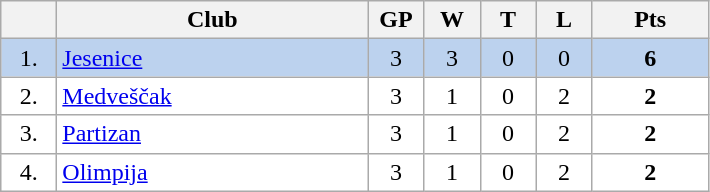<table class="wikitable">
<tr>
<th width="30"></th>
<th width="200">Club</th>
<th width="30">GP</th>
<th width="30">W</th>
<th width="30">T</th>
<th width="30">L</th>
<th width="70">Pts</th>
</tr>
<tr bgcolor="#BCD2EE" align="center">
<td>1.</td>
<td align="left"><a href='#'>Jesenice</a></td>
<td>3</td>
<td>3</td>
<td>0</td>
<td>0</td>
<td><strong>6</strong></td>
</tr>
<tr bgcolor="#FFFFFF" align="center">
<td>2.</td>
<td align="left"><a href='#'>Medveščak</a></td>
<td>3</td>
<td>1</td>
<td>0</td>
<td>2</td>
<td><strong>2</strong></td>
</tr>
<tr bgcolor="#FFFFFF" align="center">
<td>3.</td>
<td align="left"><a href='#'>Partizan</a></td>
<td>3</td>
<td>1</td>
<td>0</td>
<td>2</td>
<td><strong>2</strong></td>
</tr>
<tr bgcolor="#FFFFFF" align="center">
<td>4.</td>
<td align="left"><a href='#'>Olimpija</a></td>
<td>3</td>
<td>1</td>
<td>0</td>
<td>2</td>
<td><strong>2</strong></td>
</tr>
</table>
